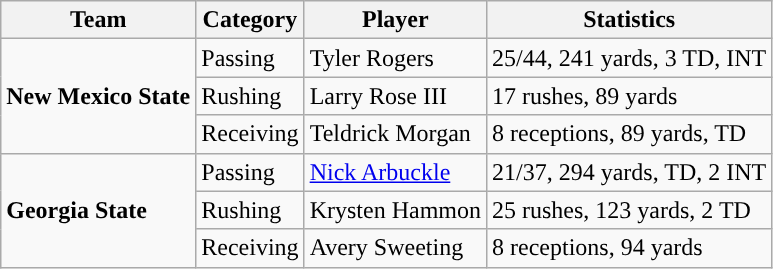<table class="wikitable" style="float: left;">
<tr>
<th>Team</th>
<th>Category</th>
<th>Player</th>
<th>Statistics</th>
</tr>
<tr>
<td rowspan=3><strong>New Mexico State</strong></td>
<td>Passing</td>
<td>Tyler Rogers</td>
<td>25/44, 241 yards, 3 TD, INT</td>
</tr>
<tr>
<td>Rushing</td>
<td>Larry Rose III</td>
<td>17 rushes, 89 yards</td>
</tr>
<tr>
<td>Receiving</td>
<td>Teldrick Morgan</td>
<td>8 receptions, 89 yards, TD</td>
</tr>
<tr>
<td rowspan=3><strong>Georgia State</strong></td>
<td>Passing</td>
<td><a href='#'>Nick Arbuckle</a></td>
<td>21/37, 294 yards, TD, 2 INT</td>
</tr>
<tr>
<td>Rushing</td>
<td>Krysten Hammon</td>
<td>25 rushes, 123 yards, 2 TD</td>
</tr>
<tr>
<td>Receiving</td>
<td>Avery Sweeting</td>
<td>8 receptions, 94 yards</td>
</tr>
</table>
